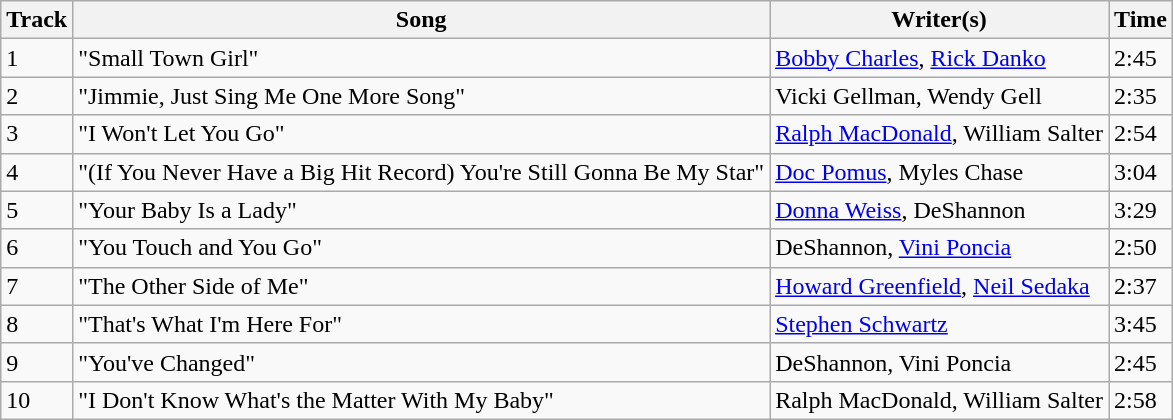<table class="wikitable">
<tr>
<th>Track</th>
<th>Song</th>
<th>Writer(s)</th>
<th>Time</th>
</tr>
<tr>
<td>1</td>
<td>"Small Town Girl"</td>
<td><a href='#'>Bobby Charles</a>, <a href='#'>Rick Danko</a></td>
<td>2:45</td>
</tr>
<tr>
<td>2</td>
<td>"Jimmie, Just Sing Me One More Song"</td>
<td>Vicki Gellman, Wendy Gell</td>
<td>2:35</td>
</tr>
<tr>
<td>3</td>
<td>"I Won't Let You Go"</td>
<td><a href='#'>Ralph MacDonald</a>, William Salter</td>
<td>2:54</td>
</tr>
<tr>
<td>4</td>
<td>"(If You Never Have a Big Hit Record) You're Still Gonna Be My Star"</td>
<td><a href='#'>Doc Pomus</a>, Myles Chase</td>
<td>3:04</td>
</tr>
<tr>
<td>5</td>
<td>"Your Baby Is a Lady"</td>
<td><a href='#'>Donna Weiss</a>, DeShannon</td>
<td>3:29</td>
</tr>
<tr>
<td>6</td>
<td>"You Touch and You Go"</td>
<td>DeShannon, <a href='#'>Vini Poncia</a></td>
<td>2:50</td>
</tr>
<tr>
<td>7</td>
<td>"The Other Side of Me"</td>
<td><a href='#'>Howard Greenfield</a>, <a href='#'>Neil Sedaka</a></td>
<td>2:37</td>
</tr>
<tr>
<td>8</td>
<td>"That's What I'm Here For"</td>
<td><a href='#'>Stephen Schwartz</a></td>
<td>3:45</td>
</tr>
<tr>
<td>9</td>
<td>"You've Changed"</td>
<td>DeShannon, Vini Poncia</td>
<td>2:45</td>
</tr>
<tr>
<td>10</td>
<td>"I Don't Know What's the Matter With My Baby"</td>
<td>Ralph MacDonald, William Salter</td>
<td>2:58</td>
</tr>
</table>
